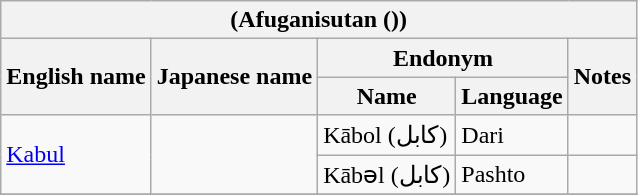<table class="wikitable sortable">
<tr>
<th colspan="5"> (Afuganisutan ())</th>
</tr>
<tr>
<th rowspan="2">English name</th>
<th rowspan="2">Japanese name</th>
<th colspan="2">Endonym</th>
<th rowspan="2">Notes</th>
</tr>
<tr>
<th>Name</th>
<th>Language</th>
</tr>
<tr>
<td rowspan="2"><a href='#'>Kabul</a></td>
<td rowspan="2"></td>
<td>Kābol (کابل‎)</td>
<td>Dari</td>
<td></td>
</tr>
<tr>
<td>Kābəl (کابل‎)</td>
<td>Pashto</td>
<td></td>
</tr>
<tr>
</tr>
</table>
